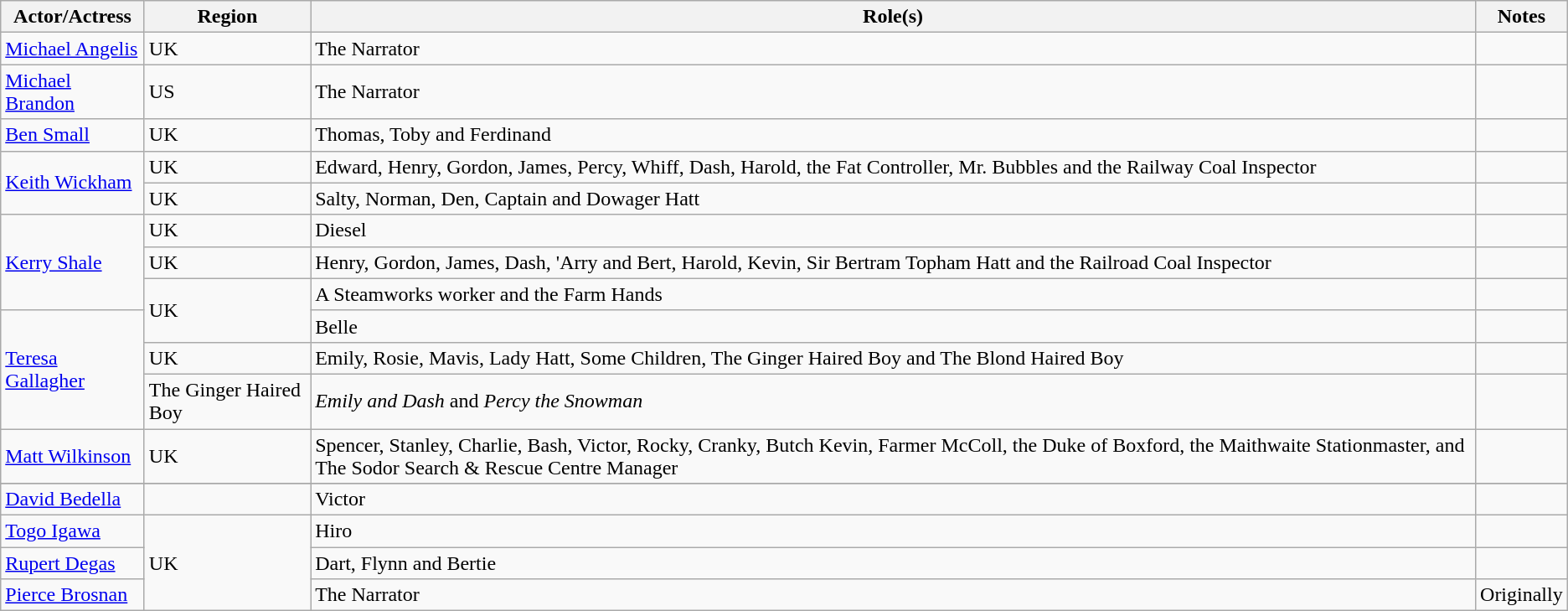<table class="wikitable">
<tr>
<th>Actor/Actress</th>
<th>Region</th>
<th>Role(s)</th>
<th>Notes</th>
</tr>
<tr>
<td><a href='#'>Michael Angelis</a></td>
<td>UK</td>
<td>The Narrator</td>
<td></td>
</tr>
<tr>
<td><a href='#'>Michael Brandon</a></td>
<td>US</td>
<td>The Narrator</td>
<td></td>
</tr>
<tr>
<td><a href='#'>Ben Small</a></td>
<td>UK</td>
<td>Thomas, Toby and Ferdinand</td>
<td></td>
</tr>
<tr>
<td rowspan = "2"><a href='#'>Keith Wickham</a></td>
<td>UK</td>
<td>Edward, Henry, Gordon, James, Percy, Whiff, Dash, Harold, the Fat Controller, Mr. Bubbles and the Railway Coal Inspector</td>
<td></td>
</tr>
<tr>
<td>UK</td>
<td>Salty, Norman, Den, Captain and Dowager Hatt</td>
<td></td>
</tr>
<tr>
<td rowspan = "3"><a href='#'>Kerry Shale</a></td>
<td>UK</td>
<td>Diesel</td>
<td></td>
</tr>
<tr>
<td>UK</td>
<td>Henry, Gordon, James, Dash, 'Arry and Bert, Harold, Kevin, Sir Bertram Topham Hatt and the Railroad Coal Inspector</td>
<td></td>
</tr>
<tr>
<td rowspan = "2">UK</td>
<td>A Steamworks worker and the Farm Hands</td>
<td></td>
</tr>
<tr>
<td rowspan = "3"><a href='#'>Teresa Gallagher</a></td>
<td>Belle</td>
<td></td>
</tr>
<tr>
<td>UK</td>
<td>Emily, Rosie, Mavis, Lady Hatt, Some Children, The Ginger Haired Boy and The Blond Haired Boy</td>
<td></td>
</tr>
<tr>
<td>The Ginger Haired Boy</td>
<td><em>Emily and Dash</em> and <em>Percy the Snowman</em></td>
</tr>
<tr>
<td><a href='#'>Matt Wilkinson</a></td>
<td>UK</td>
<td>Spencer, Stanley, Charlie, Bash, Victor, Rocky, Cranky, Butch Kevin, Farmer McColl, the Duke of Boxford, the Maithwaite Stationmaster, and The Sodor Search & Rescue Centre Manager</td>
<td></td>
</tr>
<tr>
</tr>
<tr>
<td><a href='#'>David Bedella</a></td>
<td></td>
<td>Victor</td>
<td></td>
</tr>
<tr>
<td><a href='#'>Togo Igawa</a></td>
<td rowspan = "3">UK</td>
<td>Hiro</td>
<td></td>
</tr>
<tr>
<td><a href='#'>Rupert Degas</a></td>
<td>Dart, Flynn and Bertie</td>
<td></td>
</tr>
<tr>
<td><a href='#'>Pierce Brosnan</a></td>
<td>The Narrator</td>
<td>Originally</td>
</tr>
</table>
